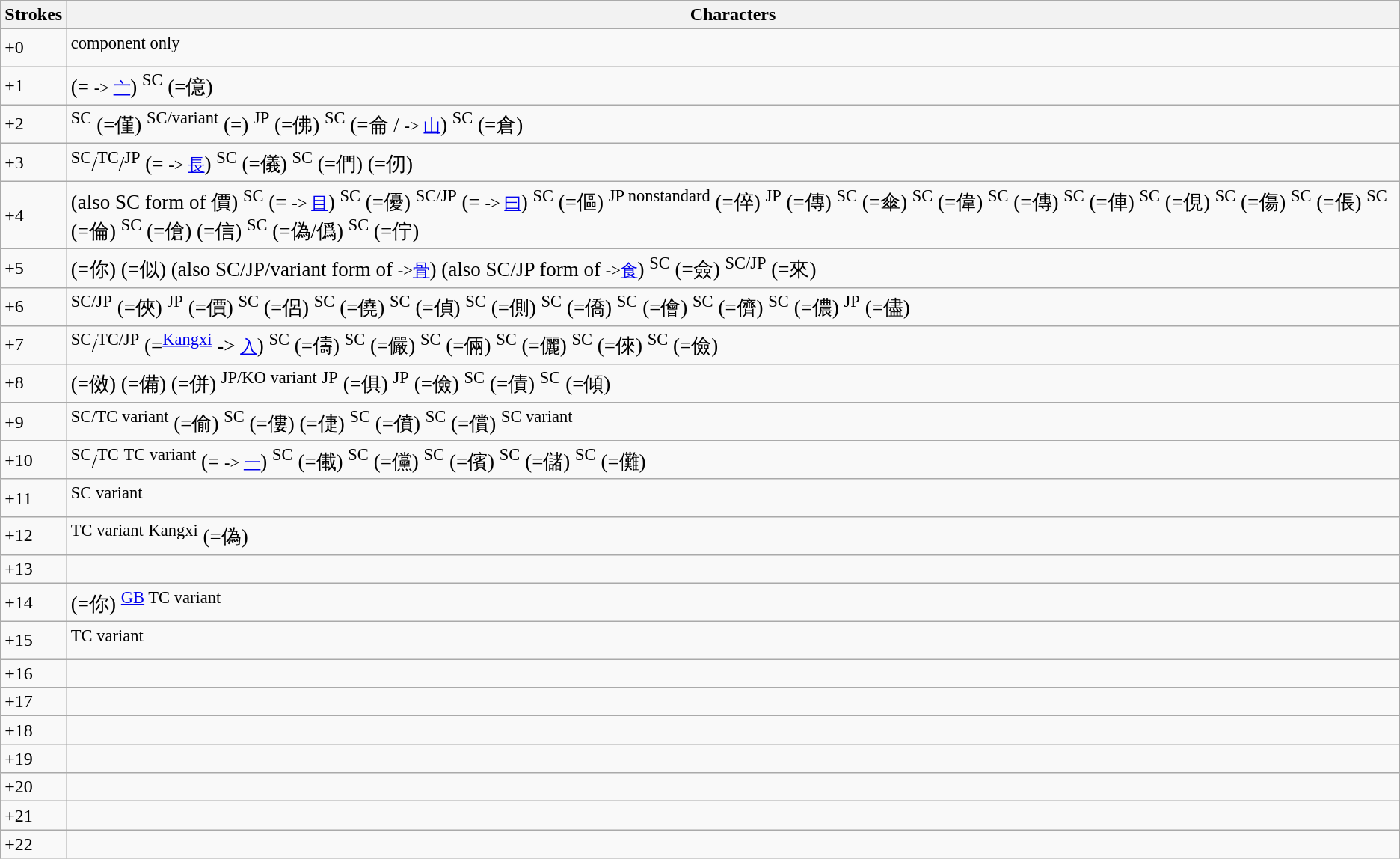<table class="wikitable">
<tr>
<th>Strokes</th>
<th>Characters</th>
</tr>
<tr --->
<td>+0</td>
<td style="font-size: large;"> <sup>component only</sup></td>
</tr>
<tr --->
<td>+1</td>
<td style="font-size: large;">   (= <small>-> <a href='#'>亠</a></small>) <sup>SC</sup> (=億)</td>
</tr>
<tr --->
<td>+2</td>
<td style="font-size: large;">     <sup>SC</sup> (=僅)         <sup>SC/variant</sup> (=) <sup>JP</sup> (=佛)  <sup>SC</sup> (=侖 /  <small>-> <a href='#'>山</a></small>)  <sup>SC</sup> (=倉)</td>
</tr>
<tr --->
<td>+3</td>
<td style="font-size: large;">                <sup>SC</sup>/<sup>TC</sup>/<sup>JP</sup>    (= <small>-> <a href='#'>長</a></small>)   <sup>SC</sup> (=儀)  <sup>SC</sup> (=們)  (=仞)</td>
</tr>
<tr --->
<td>+4</td>
<td style="font-size: large;">          (also SC form of 價)                                <sup>SC</sup> (= <small>-> <a href='#'>目</a></small>) <sup>SC</sup> (=優)  <sup>SC/JP</sup> (= <small>-> <a href='#'>曰</a></small>) <sup>SC</sup> (=傴) <sup>JP nonstandard</sup> (=倅) <sup>JP</sup> (=傳) <sup>SC</sup> (=傘) <sup>SC</sup> (=偉) <sup>SC</sup> (=傳) <sup>SC</sup> (=俥)  <sup>SC</sup> (=俔) <sup>SC</sup> (=傷) <sup>SC</sup> (=倀) <sup>SC</sup> (=倫) <sup>SC</sup> (=傖)   (=信) <sup>SC</sup> (=偽/僞) <sup>SC</sup> (=佇) </td>
</tr>
<tr --->
<td>+5</td>
<td style="font-size: large;">     (=你)                (=似)                    (also SC/JP/variant form of  <small>-><a href='#'>骨</a></small>)       (also SC/JP form of  <small>-><a href='#'>食</a></small>)             <sup>SC</sup> (=僉)    <sup>SC/JP</sup> (=來)</td>
</tr>
<tr --->
<td>+6</td>
<td style="font-size: large;">                                                        <sup>SC/JP</sup> (=俠) <sup>JP</sup> (=價)  <sup>SC</sup> (=侶)  <sup>SC</sup> (=僥) <sup>SC</sup> (=偵) <sup>SC</sup> (=側) <sup>SC</sup> (=僑) <sup>SC</sup> (=儈) <sup>SC</sup> (=儕)  <sup>SC</sup> (=儂) <sup>JP</sup> (=儘)</td>
</tr>
<tr --->
<td>+7</td>
<td style="font-size: large;">             <sup>SC</sup>/<sup>TC/JP</sup>                                     (=<sup><a href='#'>Kangxi</a></sup> -> <small><a href='#'>入</a></small>)        <sup>SC</sup> (=儔)  <sup>SC</sup> (=儼) <sup>SC</sup> (=倆) <sup>SC</sup> (=儷) <sup>SC</sup> (=倈)  <sup>SC</sup> (=儉)</td>
</tr>
<tr --->
<td>+8</td>
<td style="font-size: large;">     (=傚)          (=備)        (=併)                                  <sup>JP/KO variant</sup>                  <sup>JP</sup> (=俱)   <sup>JP</sup> (=儉) <sup>SC</sup> (=債)  <sup>SC</sup> (=傾) </td>
</tr>
<tr --->
<td>+9</td>
<td style="font-size: large;"> <sup>SC/TC variant</sup>                                                           (=偷)   <sup>SC</sup> (=僂)  (=倢)  <sup>SC</sup> (=僨) <sup>SC</sup> (=償) <sup>SC variant</sup></td>
</tr>
<tr --->
<td>+10</td>
<td style="font-size: large;">                            <sup>SC</sup>/<sup>TC</sup>  <sup>TC variant</sup>    (= <small>-> <a href='#'>一</a></small>)   <sup>SC</sup> (=儎) <sup>SC</sup> (=儻)  <sup>SC</sup> (=儐) <sup>SC</sup> (=儲) <sup>SC</sup> (=儺)</td>
</tr>
<tr --->
<td>+11</td>
<td style="font-size: large;">                                    <sup>SC variant</sup></td>
</tr>
<tr --->
<td>+12</td>
<td style="font-size: large;">           <sup>TC variant</sup>     <sup>Kangxi</sup> (=偽)                      </td>
</tr>
<tr --->
<td>+13</td>
<td style="font-size: large;">                           </td>
</tr>
<tr --->
<td>+14</td>
<td style="font-size: large;">               (=你)  <sup><a href='#'>GB</a> TC variant</sup></td>
</tr>
<tr --->
<td>+15</td>
<td style="font-size: large;">    <sup>TC variant</sup>        </td>
</tr>
<tr --->
<td>+16</td>
<td style="font-size: large;">    </td>
</tr>
<tr --->
<td>+17</td>
<td style="font-size: large;">  </td>
</tr>
<tr --->
<td>+18</td>
<td style="font-size: large;"></td>
</tr>
<tr --->
<td>+19</td>
<td style="font-size: large;">   </td>
</tr>
<tr --->
<td>+20</td>
<td style="font-size: large;"> </td>
</tr>
<tr --->
<td>+21</td>
<td style="font-size: large;"></td>
</tr>
<tr --->
<td>+22</td>
<td style="font-size: large;"></td>
</tr>
</table>
